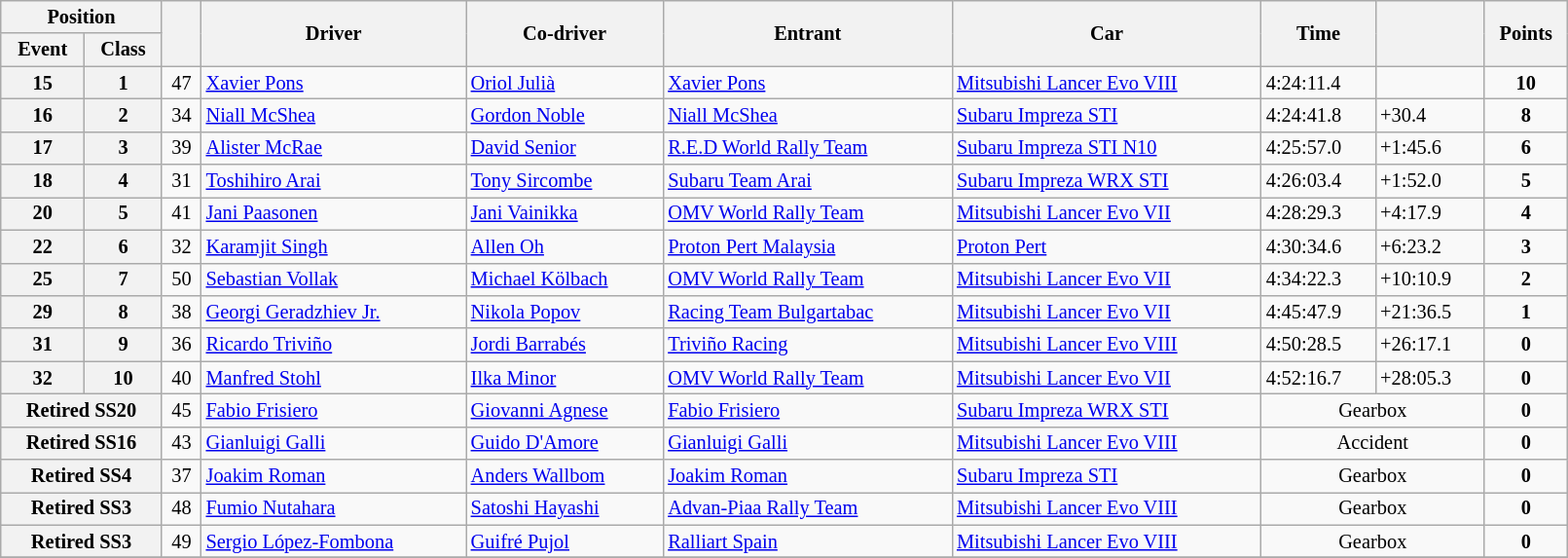<table class="wikitable" width=85% style="font-size: 85%;">
<tr>
<th colspan="2">Position</th>
<th rowspan="2"></th>
<th rowspan="2">Driver</th>
<th rowspan="2">Co-driver</th>
<th rowspan="2">Entrant</th>
<th rowspan="2">Car</th>
<th rowspan="2">Time</th>
<th rowspan="2"></th>
<th rowspan="2">Points</th>
</tr>
<tr>
<th>Event</th>
<th>Class</th>
</tr>
<tr>
<th>15</th>
<th>1</th>
<td align="center">47</td>
<td> <a href='#'>Xavier Pons</a></td>
<td> <a href='#'>Oriol Julià</a></td>
<td> <a href='#'>Xavier Pons</a></td>
<td><a href='#'>Mitsubishi Lancer Evo VIII</a></td>
<td>4:24:11.4</td>
<td></td>
<td align="center"><strong>10</strong></td>
</tr>
<tr>
<th>16</th>
<th>2</th>
<td align="center">34</td>
<td> <a href='#'>Niall McShea</a></td>
<td> <a href='#'>Gordon Noble</a></td>
<td> <a href='#'>Niall McShea</a></td>
<td><a href='#'>Subaru Impreza STI</a></td>
<td>4:24:41.8</td>
<td>+30.4</td>
<td align="center"><strong>8</strong></td>
</tr>
<tr>
<th>17</th>
<th>3</th>
<td align="center">39</td>
<td> <a href='#'>Alister McRae</a></td>
<td> <a href='#'>David Senior</a></td>
<td> <a href='#'>R.E.D World Rally Team</a></td>
<td><a href='#'>Subaru Impreza STI N10</a></td>
<td>4:25:57.0</td>
<td>+1:45.6</td>
<td align="center"><strong>6</strong></td>
</tr>
<tr>
<th>18</th>
<th>4</th>
<td align="center">31</td>
<td> <a href='#'>Toshihiro Arai</a></td>
<td> <a href='#'>Tony Sircombe</a></td>
<td> <a href='#'>Subaru Team Arai</a></td>
<td><a href='#'>Subaru Impreza WRX STI</a></td>
<td>4:26:03.4</td>
<td>+1:52.0</td>
<td align="center"><strong>5</strong></td>
</tr>
<tr>
<th>20</th>
<th>5</th>
<td align="center">41</td>
<td> <a href='#'>Jani Paasonen</a></td>
<td> <a href='#'>Jani Vainikka</a></td>
<td> <a href='#'>OMV World Rally Team</a></td>
<td><a href='#'>Mitsubishi Lancer Evo VII</a></td>
<td>4:28:29.3</td>
<td>+4:17.9</td>
<td align="center"><strong>4</strong></td>
</tr>
<tr>
<th>22</th>
<th>6</th>
<td align="center">32</td>
<td> <a href='#'>Karamjit Singh</a></td>
<td> <a href='#'>Allen Oh</a></td>
<td> <a href='#'>Proton Pert Malaysia</a></td>
<td><a href='#'>Proton Pert</a></td>
<td>4:30:34.6</td>
<td>+6:23.2</td>
<td align="center"><strong>3</strong></td>
</tr>
<tr>
<th>25</th>
<th>7</th>
<td align="center">50</td>
<td> <a href='#'>Sebastian Vollak</a></td>
<td> <a href='#'>Michael Kölbach</a></td>
<td> <a href='#'>OMV World Rally Team</a></td>
<td><a href='#'>Mitsubishi Lancer Evo VII</a></td>
<td>4:34:22.3</td>
<td>+10:10.9</td>
<td align="center"><strong>2</strong></td>
</tr>
<tr>
<th>29</th>
<th>8</th>
<td align="center">38</td>
<td> <a href='#'>Georgi Geradzhiev Jr.</a></td>
<td> <a href='#'>Nikola Popov</a></td>
<td> <a href='#'>Racing Team Bulgartabac</a></td>
<td><a href='#'>Mitsubishi Lancer Evo VII</a></td>
<td>4:45:47.9</td>
<td>+21:36.5</td>
<td align="center"><strong>1</strong></td>
</tr>
<tr>
<th>31</th>
<th>9</th>
<td align="center">36</td>
<td> <a href='#'>Ricardo Triviño</a></td>
<td> <a href='#'>Jordi Barrabés</a></td>
<td> <a href='#'>Triviño Racing</a></td>
<td><a href='#'>Mitsubishi Lancer Evo VIII</a></td>
<td>4:50:28.5</td>
<td>+26:17.1</td>
<td align="center"><strong>0</strong></td>
</tr>
<tr>
<th>32</th>
<th>10</th>
<td align="center">40</td>
<td> <a href='#'>Manfred Stohl</a></td>
<td> <a href='#'>Ilka Minor</a></td>
<td> <a href='#'>OMV World Rally Team</a></td>
<td><a href='#'>Mitsubishi Lancer Evo VII</a></td>
<td>4:52:16.7</td>
<td>+28:05.3</td>
<td align="center"><strong>0</strong></td>
</tr>
<tr>
<th colspan="2">Retired SS20</th>
<td align="center">45</td>
<td> <a href='#'>Fabio Frisiero</a></td>
<td> <a href='#'>Giovanni Agnese</a></td>
<td> <a href='#'>Fabio Frisiero</a></td>
<td><a href='#'>Subaru Impreza WRX STI</a></td>
<td align="center" colspan="2">Gearbox</td>
<td align="center"><strong>0</strong></td>
</tr>
<tr>
<th colspan="2">Retired SS16</th>
<td align="center">43</td>
<td> <a href='#'>Gianluigi Galli</a></td>
<td> <a href='#'>Guido D'Amore</a></td>
<td> <a href='#'>Gianluigi Galli</a></td>
<td><a href='#'>Mitsubishi Lancer Evo VIII</a></td>
<td align="center" colspan="2">Accident</td>
<td align="center"><strong>0</strong></td>
</tr>
<tr>
<th colspan="2">Retired SS4</th>
<td align="center">37</td>
<td> <a href='#'>Joakim Roman</a></td>
<td> <a href='#'>Anders Wallbom</a></td>
<td> <a href='#'>Joakim Roman</a></td>
<td><a href='#'>Subaru Impreza STI</a></td>
<td align="center" colspan="2">Gearbox</td>
<td align="center"><strong>0</strong></td>
</tr>
<tr>
<th colspan="2">Retired SS3</th>
<td align="center">48</td>
<td> <a href='#'>Fumio Nutahara</a></td>
<td> <a href='#'>Satoshi Hayashi</a></td>
<td> <a href='#'>Advan-Piaa Rally Team</a></td>
<td><a href='#'>Mitsubishi Lancer Evo VIII</a></td>
<td align="center" colspan="2">Gearbox</td>
<td align="center"><strong>0</strong></td>
</tr>
<tr>
<th colspan="2">Retired SS3</th>
<td align="center">49</td>
<td> <a href='#'>Sergio López-Fombona</a></td>
<td> <a href='#'>Guifré Pujol</a></td>
<td> <a href='#'>Ralliart Spain</a></td>
<td><a href='#'>Mitsubishi Lancer Evo VIII</a></td>
<td align="center" colspan="2">Gearbox</td>
<td align="center"><strong>0</strong></td>
</tr>
<tr>
</tr>
</table>
